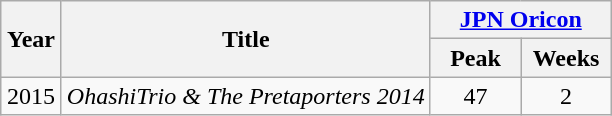<table class="wikitable">
<tr>
<th rowspan="2" style="width:33px;">Year</th>
<th rowspan="2">Title</th>
<th colspan="2" style="width:106px;"><a href='#'>JPN Oricon</a></th>
</tr>
<tr>
<th style="width:53px;">Peak</th>
<th style="width:53px;">Weeks</th>
</tr>
<tr>
<td style="text-align:center;">2015</td>
<td><em>OhashiTrio & The Pretaporters 2014</em></td>
<td style="text-align:center;">47</td>
<td style="text-align:center;">2</td>
</tr>
</table>
